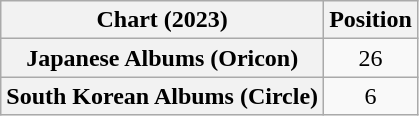<table class="wikitable sortable plainrowheaders" style="text-align:center">
<tr>
<th scope="col">Chart (2023)</th>
<th scope="col">Position</th>
</tr>
<tr>
<th scope="row">Japanese Albums (Oricon)</th>
<td>26</td>
</tr>
<tr>
<th scope="row">South Korean Albums (Circle)</th>
<td>6</td>
</tr>
</table>
